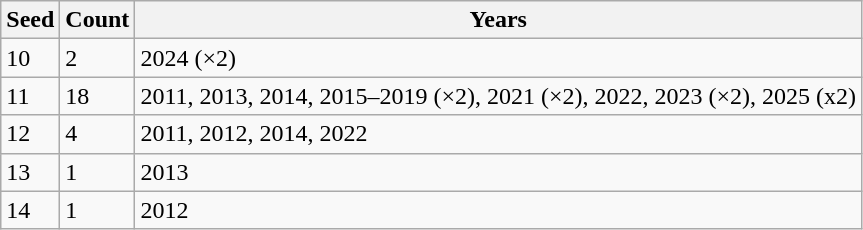<table class="wikitable sortable">
<tr>
<th>Seed</th>
<th>Count</th>
<th>Years</th>
</tr>
<tr>
<td>10</td>
<td>2</td>
<td>2024 (×2)</td>
</tr>
<tr>
<td>11</td>
<td>18</td>
<td>2011, 2013, 2014, 2015–2019 (×2), 2021 (×2), 2022, 2023 (×2), 2025 (x2)</td>
</tr>
<tr>
<td>12</td>
<td>4</td>
<td>2011, 2012, 2014, 2022</td>
</tr>
<tr>
<td>13</td>
<td>1</td>
<td>2013</td>
</tr>
<tr>
<td>14</td>
<td>1</td>
<td>2012</td>
</tr>
</table>
